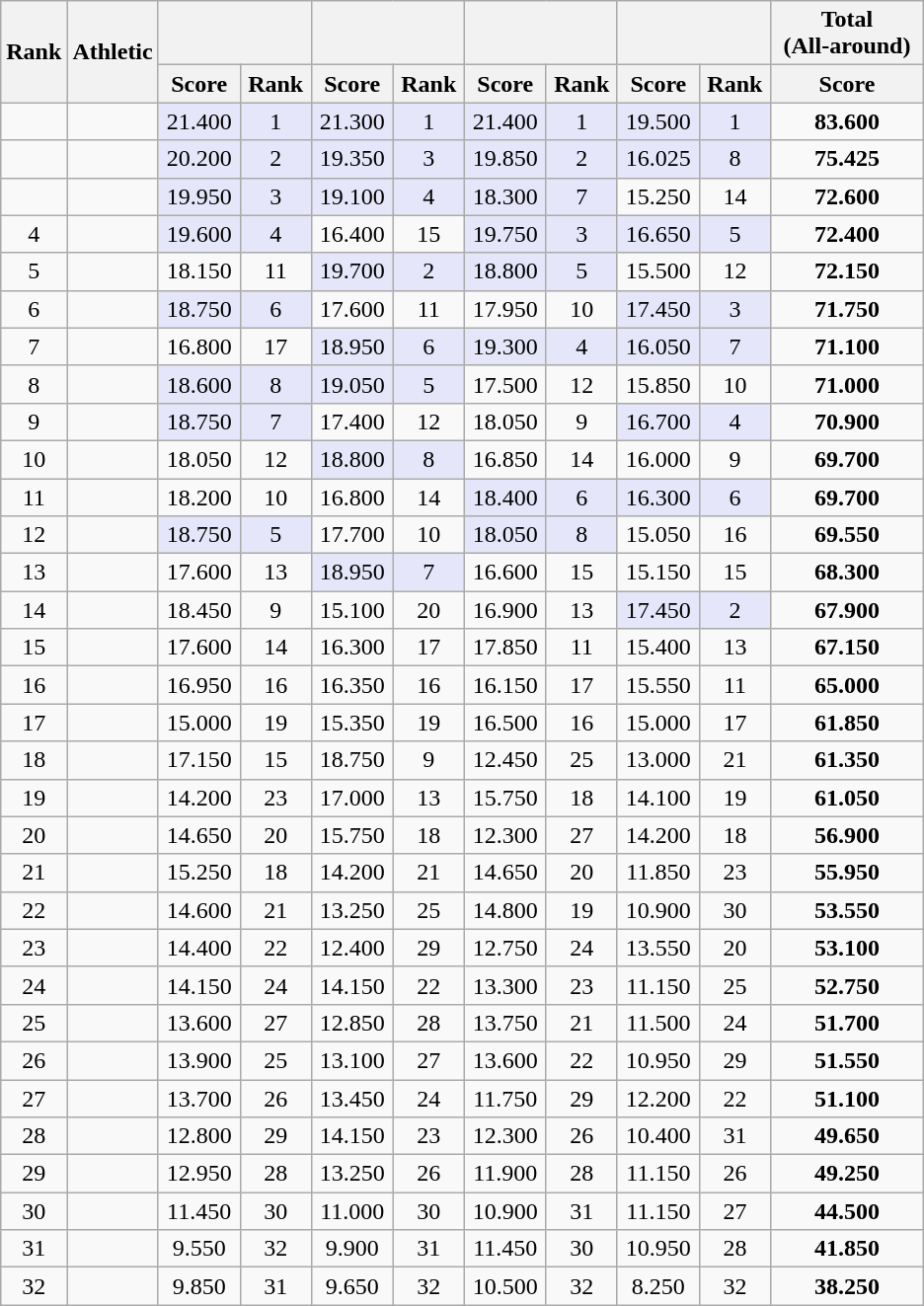<table class="wikitable" style="text-align:center">
<tr>
<th rowspan="2">Rank</th>
<th rowspan="2">Athletic</th>
<th style="width:6em" colspan=2></th>
<th style="width:6em" colspan=2></th>
<th style="width:6em" colspan=2></th>
<th style="width:6em" colspan=2></th>
<th style="width:6em" colspan=2>Total<br>(All-around)</th>
</tr>
<tr>
<th>Score</th>
<th>Rank</th>
<th>Score</th>
<th>Rank</th>
<th>Score</th>
<th>Rank</th>
<th>Score</th>
<th>Rank</th>
<th>Score</th>
</tr>
<tr>
<td></td>
<td align="left"></td>
<td bgcolor="lavender">21.400</td>
<td bgcolor="lavender">1</td>
<td bgcolor="lavender">21.300</td>
<td bgcolor="lavender">1</td>
<td bgcolor="lavender">21.400</td>
<td bgcolor="lavender">1</td>
<td bgcolor="lavender">19.500</td>
<td bgcolor="lavender">1</td>
<td><strong>83.600</strong></td>
</tr>
<tr>
<td></td>
<td align="left"></td>
<td bgcolor="lavender">20.200</td>
<td bgcolor="lavender">2</td>
<td bgcolor="lavender">19.350</td>
<td bgcolor="lavender">3</td>
<td bgcolor="lavender">19.850</td>
<td bgcolor="lavender">2</td>
<td bgcolor="lavender">16.025</td>
<td bgcolor="lavender">8</td>
<td><strong>75.425</strong></td>
</tr>
<tr>
<td></td>
<td align="left"></td>
<td bgcolor="lavender">19.950</td>
<td bgcolor="lavender">3</td>
<td bgcolor="lavender">19.100</td>
<td bgcolor="lavender">4</td>
<td bgcolor="lavender">18.300</td>
<td bgcolor="lavender">7</td>
<td>15.250</td>
<td>14</td>
<td><strong>72.600</strong></td>
</tr>
<tr>
<td>4</td>
<td align="left"></td>
<td bgcolor="lavender">19.600</td>
<td bgcolor="lavender">4</td>
<td>16.400</td>
<td>15</td>
<td bgcolor="lavender">19.750</td>
<td bgcolor="lavender">3</td>
<td bgcolor="lavender">16.650</td>
<td bgcolor="lavender">5</td>
<td><strong>72.400</strong></td>
</tr>
<tr>
<td>5</td>
<td align="left"></td>
<td>18.150</td>
<td>11</td>
<td bgcolor="lavender">19.700</td>
<td bgcolor="lavender">2</td>
<td bgcolor="lavender">18.800</td>
<td bgcolor="lavender">5</td>
<td>15.500</td>
<td>12</td>
<td><strong>72.150</strong></td>
</tr>
<tr>
<td>6</td>
<td align="left"></td>
<td bgcolor="lavender">18.750</td>
<td bgcolor="lavender">6</td>
<td>17.600</td>
<td>11</td>
<td>17.950</td>
<td>10</td>
<td bgcolor="lavender">17.450</td>
<td bgcolor="lavender">3</td>
<td><strong>71.750</strong></td>
</tr>
<tr>
<td>7</td>
<td align="left"></td>
<td>16.800</td>
<td>17</td>
<td bgcolor="lavender">18.950</td>
<td bgcolor="lavender">6</td>
<td bgcolor="lavender">19.300</td>
<td bgcolor="lavender">4</td>
<td bgcolor="lavender">16.050</td>
<td bgcolor="lavender">7</td>
<td><strong>71.100</strong></td>
</tr>
<tr>
<td>8</td>
<td align="left"></td>
<td bgcolor="lavender">18.600</td>
<td bgcolor="lavender">8</td>
<td bgcolor="lavender">19.050</td>
<td bgcolor="lavender">5</td>
<td>17.500</td>
<td>12</td>
<td>15.850</td>
<td>10</td>
<td><strong>71.000</strong></td>
</tr>
<tr>
<td>9</td>
<td align="left"></td>
<td bgcolor="lavender">18.750</td>
<td bgcolor="lavender">7</td>
<td>17.400</td>
<td>12</td>
<td>18.050</td>
<td>9</td>
<td bgcolor="lavender">16.700</td>
<td bgcolor="lavender">4</td>
<td><strong>70.900</strong></td>
</tr>
<tr>
<td>10</td>
<td align="left"></td>
<td>18.050</td>
<td>12</td>
<td bgcolor="lavender">18.800</td>
<td bgcolor="lavender">8</td>
<td>16.850</td>
<td>14</td>
<td>16.000</td>
<td>9</td>
<td><strong>69.700</strong></td>
</tr>
<tr>
<td>11</td>
<td align="left"></td>
<td>18.200</td>
<td>10</td>
<td>16.800</td>
<td>14</td>
<td bgcolor="lavender">18.400</td>
<td bgcolor="lavender">6</td>
<td bgcolor="lavender">16.300</td>
<td bgcolor="lavender">6</td>
<td><strong>69.700</strong></td>
</tr>
<tr>
<td>12</td>
<td align="left"></td>
<td bgcolor="lavender">18.750</td>
<td bgcolor="lavender">5</td>
<td>17.700</td>
<td>10</td>
<td bgcolor="lavender">18.050</td>
<td bgcolor="lavender">8</td>
<td>15.050</td>
<td>16</td>
<td><strong>69.550</strong></td>
</tr>
<tr>
<td>13</td>
<td align="left"></td>
<td>17.600</td>
<td>13</td>
<td bgcolor="lavender">18.950</td>
<td bgcolor="lavender">7</td>
<td>16.600</td>
<td>15</td>
<td>15.150</td>
<td>15</td>
<td><strong>68.300</strong></td>
</tr>
<tr>
<td>14</td>
<td align="left"></td>
<td>18.450</td>
<td>9</td>
<td>15.100</td>
<td>20</td>
<td>16.900</td>
<td>13</td>
<td bgcolor="lavender">17.450</td>
<td bgcolor="lavender">2</td>
<td><strong>67.900</strong></td>
</tr>
<tr>
<td>15</td>
<td align="left"></td>
<td>17.600</td>
<td>14</td>
<td>16.300</td>
<td>17</td>
<td>17.850</td>
<td>11</td>
<td>15.400</td>
<td>13</td>
<td><strong>67.150</strong></td>
</tr>
<tr>
<td>16</td>
<td align="left"></td>
<td>16.950</td>
<td>16</td>
<td>16.350</td>
<td>16</td>
<td>16.150</td>
<td>17</td>
<td>15.550</td>
<td>11</td>
<td><strong>65.000</strong></td>
</tr>
<tr>
<td>17</td>
<td align="left"></td>
<td>15.000</td>
<td>19</td>
<td>15.350</td>
<td>19</td>
<td>16.500</td>
<td>16</td>
<td>15.000</td>
<td>17</td>
<td><strong>61.850</strong></td>
</tr>
<tr>
<td>18</td>
<td align="left"></td>
<td>17.150</td>
<td>15</td>
<td>18.750</td>
<td>9</td>
<td>12.450</td>
<td>25</td>
<td>13.000</td>
<td>21</td>
<td><strong>61.350</strong></td>
</tr>
<tr>
<td>19</td>
<td align="left"></td>
<td>14.200</td>
<td>23</td>
<td>17.000</td>
<td>13</td>
<td>15.750</td>
<td>18</td>
<td>14.100</td>
<td>19</td>
<td><strong>61.050</strong></td>
</tr>
<tr>
<td>20</td>
<td align="left"></td>
<td>14.650</td>
<td>20</td>
<td>15.750</td>
<td>18</td>
<td>12.300</td>
<td>27</td>
<td>14.200</td>
<td>18</td>
<td><strong>56.900</strong></td>
</tr>
<tr>
<td>21</td>
<td align="left"></td>
<td>15.250</td>
<td>18</td>
<td>14.200</td>
<td>21</td>
<td>14.650</td>
<td>20</td>
<td>11.850</td>
<td>23</td>
<td><strong>55.950</strong></td>
</tr>
<tr>
<td>22</td>
<td align="left"></td>
<td>14.600</td>
<td>21</td>
<td>13.250</td>
<td>25</td>
<td>14.800</td>
<td>19</td>
<td>10.900</td>
<td>30</td>
<td><strong>53.550</strong></td>
</tr>
<tr>
<td>23</td>
<td align="left"></td>
<td>14.400</td>
<td>22</td>
<td>12.400</td>
<td>29</td>
<td>12.750</td>
<td>24</td>
<td>13.550</td>
<td>20</td>
<td><strong>53.100</strong></td>
</tr>
<tr>
<td>24</td>
<td align="left"></td>
<td>14.150</td>
<td>24</td>
<td>14.150</td>
<td>22</td>
<td>13.300</td>
<td>23</td>
<td>11.150</td>
<td>25</td>
<td><strong>52.750</strong></td>
</tr>
<tr>
<td>25</td>
<td align="left"></td>
<td>13.600</td>
<td>27</td>
<td>12.850</td>
<td>28</td>
<td>13.750</td>
<td>21</td>
<td>11.500</td>
<td>24</td>
<td><strong>51.700</strong></td>
</tr>
<tr>
<td>26</td>
<td align="left"></td>
<td>13.900</td>
<td>25</td>
<td>13.100</td>
<td>27</td>
<td>13.600</td>
<td>22</td>
<td>10.950</td>
<td>29</td>
<td><strong>51.550</strong></td>
</tr>
<tr>
<td>27</td>
<td align="left"></td>
<td>13.700</td>
<td>26</td>
<td>13.450</td>
<td>24</td>
<td>11.750</td>
<td>29</td>
<td>12.200</td>
<td>22</td>
<td><strong>51.100</strong></td>
</tr>
<tr>
<td>28</td>
<td align="left"></td>
<td>12.800</td>
<td>29</td>
<td>14.150</td>
<td>23</td>
<td>12.300</td>
<td>26</td>
<td>10.400</td>
<td>31</td>
<td><strong>49.650</strong></td>
</tr>
<tr>
<td>29</td>
<td align="left"></td>
<td>12.950</td>
<td>28</td>
<td>13.250</td>
<td>26</td>
<td>11.900</td>
<td>28</td>
<td>11.150</td>
<td>26</td>
<td><strong>49.250</strong></td>
</tr>
<tr>
<td>30</td>
<td align="left"></td>
<td>11.450</td>
<td>30</td>
<td>11.000</td>
<td>30</td>
<td>10.900</td>
<td>31</td>
<td>11.150</td>
<td>27</td>
<td><strong>44.500</strong></td>
</tr>
<tr>
<td>31</td>
<td align="left"></td>
<td>9.550</td>
<td>32</td>
<td>9.900</td>
<td>31</td>
<td>11.450</td>
<td>30</td>
<td>10.950</td>
<td>28</td>
<td><strong>41.850</strong></td>
</tr>
<tr>
<td>32</td>
<td align="left"></td>
<td>9.850</td>
<td>31</td>
<td>9.650</td>
<td>32</td>
<td>10.500</td>
<td>32</td>
<td>8.250</td>
<td>32</td>
<td><strong>38.250</strong></td>
</tr>
</table>
